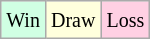<table class="wikitable">
<tr>
<td style="background-color: #d0ffe3;"><small>Win</small></td>
<td style="background-color: #ffffdd;"><small>Draw</small></td>
<td style="background-color: #ffd0e3;"><small>Loss</small></td>
</tr>
</table>
